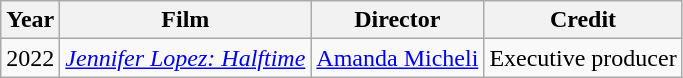<table class="wikitable">
<tr>
<th>Year</th>
<th>Film</th>
<th>Director</th>
<th>Credit</th>
</tr>
<tr>
<td>2022</td>
<td><em><a href='#'>Jennifer Lopez: Halftime</a></em></td>
<td><a href='#'>Amanda Micheli</a></td>
<td>Executive producer</td>
</tr>
</table>
